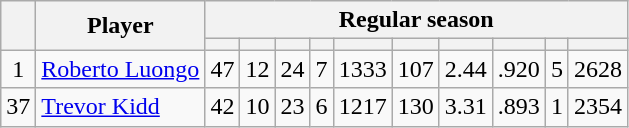<table class="wikitable plainrowheaders" style="text-align:center;">
<tr>
<th scope="col" rowspan="2"></th>
<th scope="col" rowspan="2">Player</th>
<th scope=colgroup colspan=10>Regular season</th>
</tr>
<tr>
<th scope="col"></th>
<th scope="col"></th>
<th scope="col"></th>
<th scope="col"></th>
<th scope="col"></th>
<th scope="col"></th>
<th scope="col"></th>
<th scope="col"></th>
<th scope="col"></th>
<th scope="col"></th>
</tr>
<tr>
<td scope="row">1</td>
<td align="left"><a href='#'>Roberto Luongo</a></td>
<td>47</td>
<td>12</td>
<td>24</td>
<td>7</td>
<td>1333</td>
<td>107</td>
<td>2.44</td>
<td>.920</td>
<td>5</td>
<td>2628</td>
</tr>
<tr>
<td scope="row">37</td>
<td align="left"><a href='#'>Trevor Kidd</a></td>
<td>42</td>
<td>10</td>
<td>23</td>
<td>6</td>
<td>1217</td>
<td>130</td>
<td>3.31</td>
<td>.893</td>
<td>1</td>
<td>2354</td>
</tr>
</table>
